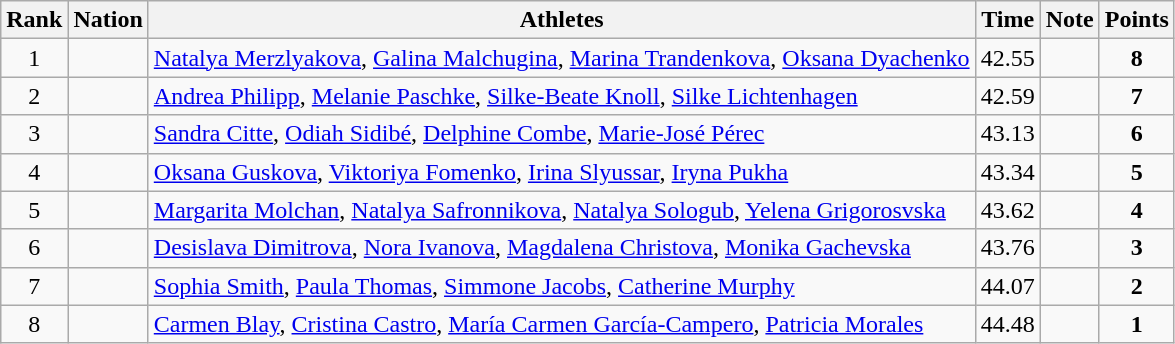<table class="wikitable sortable" style="text-align:center">
<tr>
<th>Rank</th>
<th>Nation</th>
<th>Athletes</th>
<th>Time</th>
<th>Note</th>
<th>Points</th>
</tr>
<tr>
<td>1</td>
<td align=left></td>
<td align=left><a href='#'>Natalya Merzlyakova</a>, <a href='#'>Galina Malchugina</a>, <a href='#'>Marina Trandenkova</a>, <a href='#'>Oksana Dyachenko</a></td>
<td>42.55</td>
<td></td>
<td><strong>8</strong></td>
</tr>
<tr>
<td>2</td>
<td align=left></td>
<td align=left><a href='#'>Andrea Philipp</a>, <a href='#'>Melanie Paschke</a>, <a href='#'>Silke-Beate Knoll</a>, <a href='#'>Silke Lichtenhagen</a></td>
<td>42.59</td>
<td></td>
<td><strong>7</strong></td>
</tr>
<tr>
<td>3</td>
<td align=left></td>
<td align=left><a href='#'>Sandra Citte</a>, <a href='#'>Odiah Sidibé</a>, <a href='#'>Delphine Combe</a>, <a href='#'>Marie-José Pérec</a></td>
<td>43.13</td>
<td></td>
<td><strong>6</strong></td>
</tr>
<tr>
<td>4</td>
<td align=left></td>
<td align=left><a href='#'>Oksana Guskova</a>, <a href='#'>Viktoriya Fomenko</a>, <a href='#'>Irina Slyussar</a>, <a href='#'>Iryna Pukha</a></td>
<td>43.34</td>
<td></td>
<td><strong>5</strong></td>
</tr>
<tr>
<td>5</td>
<td align=left></td>
<td align=left><a href='#'>Margarita Molchan</a>, <a href='#'>Natalya Safronnikova</a>, <a href='#'>Natalya Sologub</a>, <a href='#'>Yelena Grigorosvska</a></td>
<td>43.62</td>
<td></td>
<td><strong>4</strong></td>
</tr>
<tr>
<td>6</td>
<td align=left></td>
<td align=left><a href='#'>Desislava Dimitrova</a>, <a href='#'>Nora Ivanova</a>, <a href='#'>Magdalena Christova</a>, <a href='#'>Monika Gachevska</a></td>
<td>43.76</td>
<td></td>
<td><strong>3</strong></td>
</tr>
<tr>
<td>7</td>
<td align=left></td>
<td align=left><a href='#'>Sophia Smith</a>, <a href='#'>Paula Thomas</a>, <a href='#'>Simmone Jacobs</a>, <a href='#'>Catherine Murphy</a></td>
<td>44.07</td>
<td></td>
<td><strong>2</strong></td>
</tr>
<tr>
<td>8</td>
<td align=left></td>
<td align=left><a href='#'>Carmen Blay</a>, <a href='#'>Cristina Castro</a>, <a href='#'>María Carmen García-Campero</a>, <a href='#'>Patricia Morales</a></td>
<td>44.48</td>
<td></td>
<td><strong>1</strong></td>
</tr>
</table>
